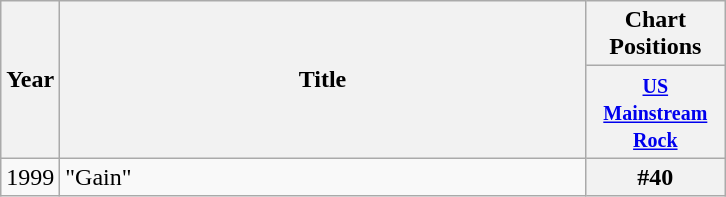<table class="wikitable" style="margin:auto;">
<tr>
<th width="28" rowspan="2">Year</th>
<th width="343" rowspan="2">Title</th>
<th colspan="1">Chart Positions</th>
</tr>
<tr>
<th width="86"><small><a href='#'>US Mainstream Rock</a></small></th>
</tr>
<tr>
<td>1999</td>
<td>"Gain"</td>
<th>#40</th>
</tr>
</table>
